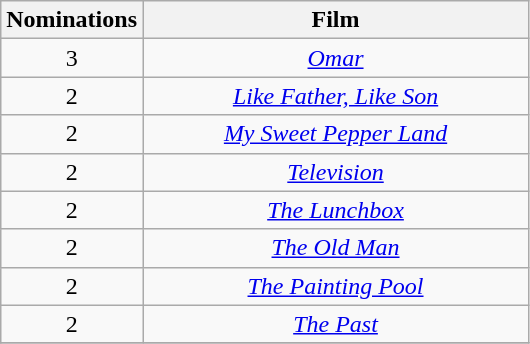<table class="wikitable" rowspan=2 border=2 style="text-align:center;">
<tr>
<th scope="col" width="50">Nominations</th>
<th scope="col" width="250">Film</th>
</tr>
<tr>
<td>3</td>
<td><em><a href='#'>Omar</a></em></td>
</tr>
<tr>
<td>2</td>
<td><em><a href='#'>Like Father, Like Son</a></em></td>
</tr>
<tr>
<td>2</td>
<td><em><a href='#'>My Sweet Pepper Land</a></em></td>
</tr>
<tr>
<td>2</td>
<td><em><a href='#'>Television</a></em></td>
</tr>
<tr>
<td>2</td>
<td><em><a href='#'>The Lunchbox</a></em></td>
</tr>
<tr>
<td>2</td>
<td><em><a href='#'>The Old Man</a></em></td>
</tr>
<tr>
<td>2</td>
<td><em><a href='#'>The Painting Pool</a></em></td>
</tr>
<tr>
<td>2</td>
<td><em><a href='#'>The Past</a></em></td>
</tr>
<tr>
</tr>
</table>
